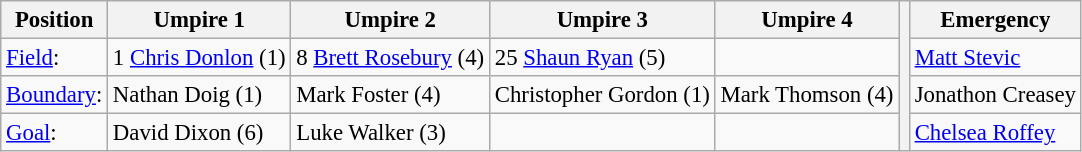<table class="wikitable" style="font-size: 95%;">
<tr>
<th>Position</th>
<th>Umpire 1</th>
<th>Umpire 2</th>
<th>Umpire 3</th>
<th>Umpire 4</th>
<th rowspan="4"></th>
<th>Emergency</th>
</tr>
<tr>
<td><a href='#'>Field</a>:</td>
<td>1 <a href='#'>Chris Donlon</a> (1)</td>
<td>8 <a href='#'>Brett Rosebury</a> (4)</td>
<td>25 <a href='#'>Shaun Ryan</a> (5)</td>
<td></td>
<td><a href='#'>Matt Stevic</a></td>
</tr>
<tr>
<td><a href='#'>Boundary</a>:</td>
<td>Nathan Doig (1)</td>
<td>Mark Foster (4)</td>
<td>Christopher Gordon (1)</td>
<td>Mark Thomson (4)</td>
<td>Jonathon Creasey</td>
</tr>
<tr>
<td><a href='#'>Goal</a>:</td>
<td>David Dixon (6)</td>
<td>Luke Walker (3)</td>
<td></td>
<td></td>
<td><a href='#'>Chelsea Roffey</a></td>
</tr>
</table>
